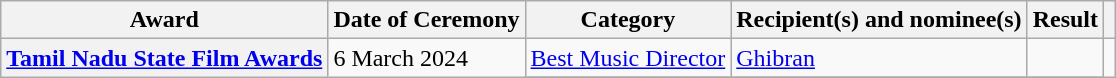<table class="wikitable plainrowheaders sortable">
<tr>
<th scope="col">Award</th>
<th scope="col">Date of Ceremony</th>
<th scope="col">Category</th>
<th scope="col">Recipient(s) and nominee(s)</th>
<th scope="col">Result</th>
<th scope="col" class="unsortable"></th>
</tr>
<tr>
<th rowspan="2" scope="row"><a href='#'>Tamil Nadu State Film Awards</a></th>
<td rowspan="2">6 March 2024</td>
<td><a href='#'>Best Music Director</a></td>
<td><a href='#'>Ghibran</a></td>
<td></td>
<td rowspan="2" style="text-align:center;"></td>
</tr>
<tr>
</tr>
</table>
